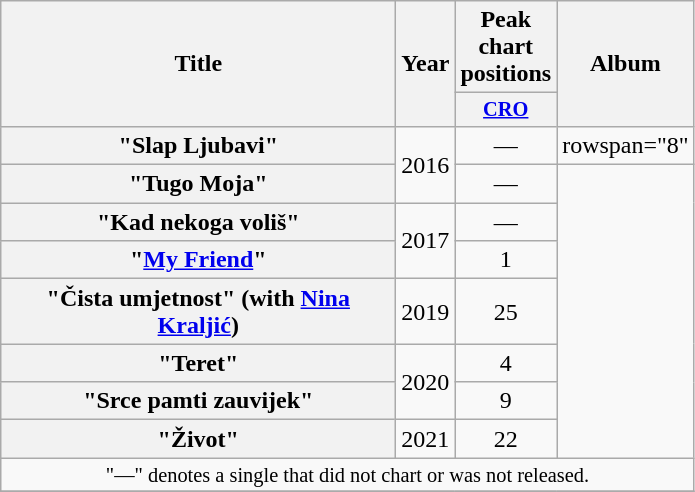<table class="wikitable plainrowheaders" style="text-align:center;">
<tr>
<th scope="col" rowspan="2" style="width:16em;">Title</th>
<th scope="col" rowspan="2" style="width:1em;">Year</th>
<th scope="col" colspan="1">Peak chart positions</th>
<th scope="col" rowspan="2">Album</th>
</tr>
<tr>
<th scope="col" style="width:3em;font-size:85%;"><a href='#'>CRO</a><br></th>
</tr>
<tr>
<th scope="row">"Slap Ljubavi"</th>
<td rowspan="2">2016</td>
<td>—</td>
<td>rowspan="8" </td>
</tr>
<tr>
<th scope="row">"Tugo Moja"</th>
<td>—</td>
</tr>
<tr>
<th scope="row">"Kad nekoga voliš"</th>
<td rowspan="2">2017</td>
<td>—</td>
</tr>
<tr>
<th scope="row">"<a href='#'>My Friend</a>"</th>
<td>1</td>
</tr>
<tr>
<th scope="row">"Čista umjetnost"<span> (with <a href='#'>Nina Kraljić</a>)</span></th>
<td rowspan="1">2019</td>
<td>25</td>
</tr>
<tr>
<th scope="row">"Teret"</th>
<td rowspan="2">2020</td>
<td>4</td>
</tr>
<tr>
<th scope="row">"Srce pamti zauvijek"</th>
<td>9</td>
</tr>
<tr>
<th scope="row">"Život"<br></th>
<td>2021</td>
<td>22</td>
</tr>
<tr>
<td style="text-align:center; font-size:85%;" colspan="22">"—" denotes a single that did not chart or was not released.</td>
</tr>
<tr>
</tr>
</table>
